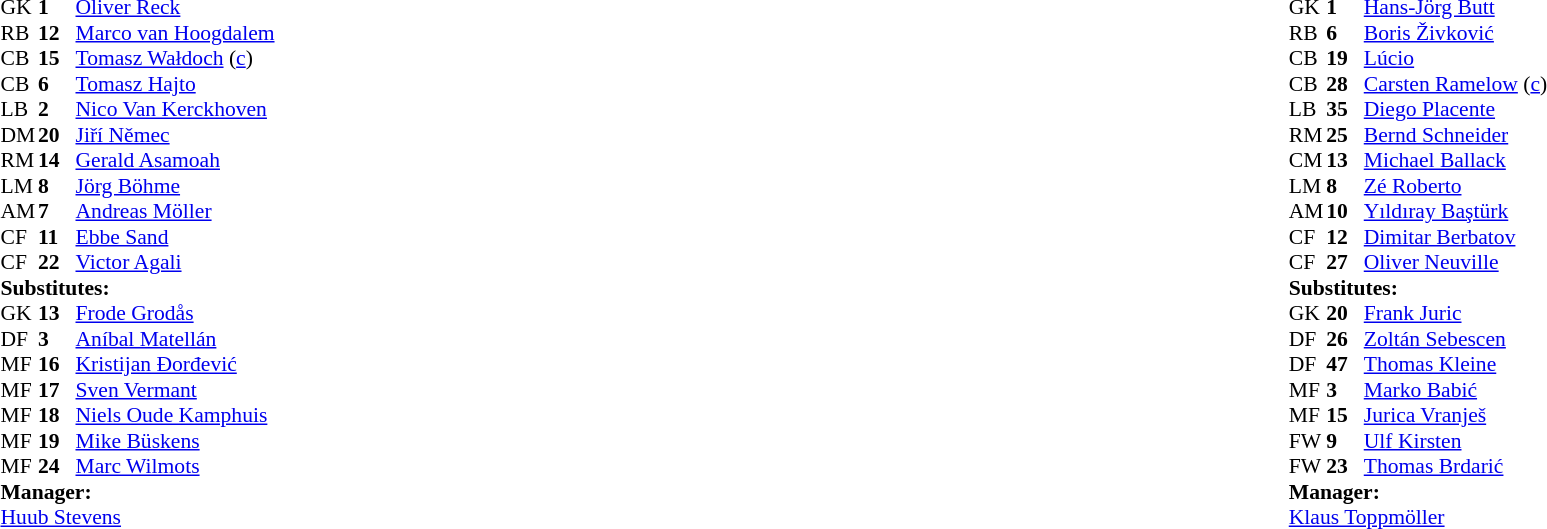<table width="100%">
<tr>
<td valign="top" width="40%"><br><table style="font-size:90%" cellspacing="0" cellpadding="0">
<tr>
<th width=25></th>
<th width=25></th>
</tr>
<tr>
<td>GK</td>
<td><strong>1</strong></td>
<td> <a href='#'>Oliver Reck</a></td>
<td></td>
</tr>
<tr>
<td>RB</td>
<td><strong>12</strong></td>
<td> <a href='#'>Marco van Hoogdalem</a></td>
<td></td>
</tr>
<tr>
<td>CB</td>
<td><strong>15</strong></td>
<td> <a href='#'>Tomasz Wałdoch</a> (<a href='#'>c</a>)</td>
</tr>
<tr>
<td>CB</td>
<td><strong>6</strong></td>
<td> <a href='#'>Tomasz Hajto</a></td>
<td></td>
<td></td>
</tr>
<tr>
<td>LB</td>
<td><strong>2</strong></td>
<td> <a href='#'>Nico Van Kerckhoven</a></td>
</tr>
<tr>
<td>DM</td>
<td><strong>20</strong></td>
<td> <a href='#'>Jiří Němec</a></td>
<td></td>
</tr>
<tr>
<td>RM</td>
<td><strong>14</strong></td>
<td> <a href='#'>Gerald Asamoah</a></td>
<td></td>
<td></td>
</tr>
<tr>
<td>LM</td>
<td><strong>8</strong></td>
<td> <a href='#'>Jörg Böhme</a></td>
<td></td>
</tr>
<tr>
<td>AM</td>
<td><strong>7</strong></td>
<td> <a href='#'>Andreas Möller</a></td>
<td></td>
<td></td>
</tr>
<tr>
<td>CF</td>
<td><strong>11</strong></td>
<td> <a href='#'>Ebbe Sand</a></td>
</tr>
<tr>
<td>CF</td>
<td><strong>22</strong></td>
<td> <a href='#'>Victor Agali</a></td>
<td></td>
</tr>
<tr>
<td colspan=3><strong>Substitutes:</strong></td>
</tr>
<tr>
<td>GK</td>
<td><strong>13</strong></td>
<td> <a href='#'>Frode Grodås</a></td>
</tr>
<tr>
<td>DF</td>
<td><strong>3</strong></td>
<td> <a href='#'>Aníbal Matellán</a></td>
</tr>
<tr>
<td>MF</td>
<td><strong>16</strong></td>
<td> <a href='#'>Kristijan Đorđević</a></td>
</tr>
<tr>
<td>MF</td>
<td><strong>17</strong></td>
<td> <a href='#'>Sven Vermant</a></td>
<td></td>
<td></td>
</tr>
<tr>
<td>MF</td>
<td><strong>18</strong></td>
<td> <a href='#'>Niels Oude Kamphuis</a></td>
<td></td>
<td></td>
</tr>
<tr>
<td>MF</td>
<td><strong>19</strong></td>
<td> <a href='#'>Mike Büskens</a></td>
</tr>
<tr>
<td>MF</td>
<td><strong>24</strong></td>
<td> <a href='#'>Marc Wilmots</a></td>
<td></td>
<td></td>
</tr>
<tr>
<td colspan=3><strong>Manager:</strong></td>
</tr>
<tr>
<td colspan=3> <a href='#'>Huub Stevens</a></td>
</tr>
</table>
</td>
<td valign="top"></td>
<td valign="top" width="50%"><br><table style="font-size:90%; margin:auto" cellspacing="0" cellpadding="0">
<tr>
<th width=25></th>
<th width=25></th>
</tr>
<tr>
<td>GK</td>
<td><strong>1</strong></td>
<td> <a href='#'>Hans-Jörg Butt</a></td>
</tr>
<tr>
<td>RB</td>
<td><strong>6</strong></td>
<td> <a href='#'>Boris Živković</a></td>
</tr>
<tr>
<td>CB</td>
<td><strong>19</strong></td>
<td> <a href='#'>Lúcio</a></td>
</tr>
<tr>
<td>CB</td>
<td><strong>28</strong></td>
<td> <a href='#'>Carsten Ramelow</a> (<a href='#'>c</a>)</td>
<td></td>
</tr>
<tr>
<td>LB</td>
<td><strong>35</strong></td>
<td> <a href='#'>Diego Placente</a></td>
</tr>
<tr>
<td>RM</td>
<td><strong>25</strong></td>
<td> <a href='#'>Bernd Schneider</a></td>
</tr>
<tr>
<td>CM</td>
<td><strong>13</strong></td>
<td> <a href='#'>Michael Ballack</a></td>
</tr>
<tr>
<td>LM</td>
<td><strong>8</strong></td>
<td> <a href='#'>Zé Roberto</a></td>
</tr>
<tr>
<td>AM</td>
<td><strong>10</strong></td>
<td> <a href='#'>Yıldıray Baştürk</a></td>
<td></td>
</tr>
<tr>
<td>CF</td>
<td><strong>12</strong></td>
<td> <a href='#'>Dimitar Berbatov</a></td>
<td></td>
<td></td>
</tr>
<tr>
<td>CF</td>
<td><strong>27</strong></td>
<td> <a href='#'>Oliver Neuville</a></td>
<td></td>
<td></td>
</tr>
<tr>
<td colspan=3><strong>Substitutes:</strong></td>
</tr>
<tr>
<td>GK</td>
<td><strong>20</strong></td>
<td> <a href='#'>Frank Juric</a></td>
</tr>
<tr>
<td>DF</td>
<td><strong>26</strong></td>
<td> <a href='#'>Zoltán Sebescen</a></td>
</tr>
<tr>
<td>DF</td>
<td><strong>47</strong></td>
<td> <a href='#'>Thomas Kleine</a></td>
</tr>
<tr>
<td>MF</td>
<td><strong>3</strong></td>
<td> <a href='#'>Marko Babić</a></td>
</tr>
<tr>
<td>MF</td>
<td><strong>15</strong></td>
<td> <a href='#'>Jurica Vranješ</a></td>
</tr>
<tr>
<td>FW</td>
<td><strong>9</strong></td>
<td> <a href='#'>Ulf Kirsten</a></td>
<td></td>
<td></td>
</tr>
<tr>
<td>FW</td>
<td><strong>23</strong></td>
<td> <a href='#'>Thomas Brdarić</a></td>
<td></td>
<td></td>
</tr>
<tr>
<td colspan=3><strong>Manager:</strong></td>
</tr>
<tr>
<td colspan=3> <a href='#'>Klaus Toppmöller</a></td>
</tr>
</table>
</td>
</tr>
</table>
